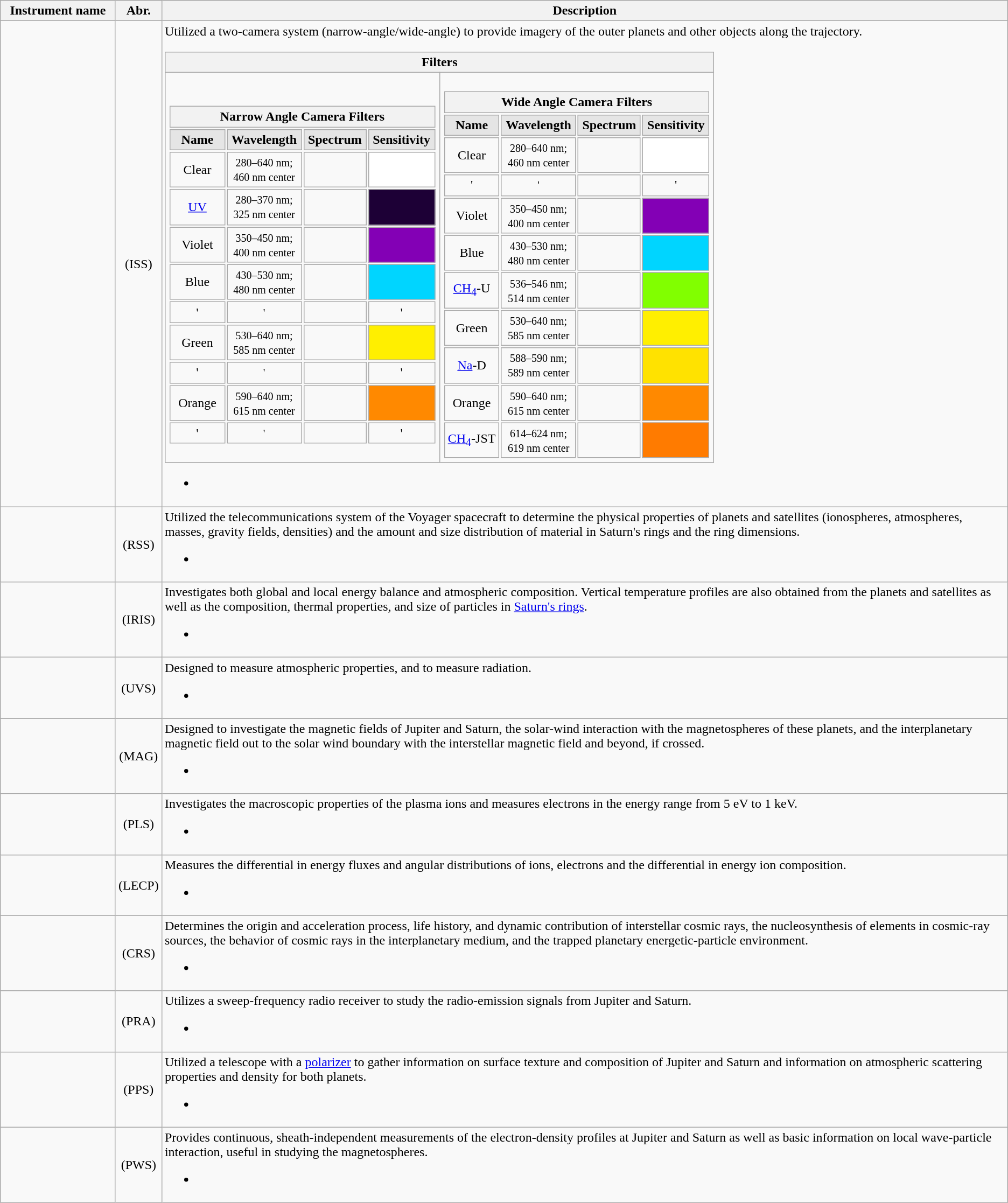<table class="wikitable" style="text-align:center;">
<tr>
<th scope="col" style="width:135px;">Instrument name</th>
<th scope="col" style="width:50px;">Abr.</th>
<th>Description</th>
</tr>
<tr>
<td></td>
<td>(ISS)</td>
<td style="text-align:left;">Utilized a two-camera system (narrow-angle/wide-angle) to provide imagery of the outer planets and other objects along the trajectory.<br><table class="wikitable collapsible">
<tr>
<th colspan="2">Filters</th>
</tr>
<tr>
<td><br><table style="text-align:center">
<tr>
<th colspan="4" scope="col" style="width:320px;">Narrow Angle Camera Filters</th>
</tr>
<tr>
<th scope="col" style="background:#e5e5e5; width:60px;">Name</th>
<th style="background: #e5e5e5">Wavelength</th>
<th style="background: #e5e5e5">Spectrum</th>
<th style="background: #e5e5e5">Sensitivity</th>
</tr>
<tr>
<td>Clear</td>
<td><small>280–640 nm;</small><br><small>460 nm center</small></td>
<td></td>
<td style="background:#fff;"></td>
</tr>
<tr>
<td><a href='#'>UV</a></td>
<td><small>280–370 nm;</small><br><small>325 nm center</small></td>
<td></td>
<td style="background: #1d0036"></td>
</tr>
<tr>
<td>Violet</td>
<td><small>350–450 nm;</small><br><small>400 nm center</small></td>
<td></td>
<td style="background: #8300b5"></td>
</tr>
<tr>
<td>Blue</td>
<td><small>430–530 nm;</small><br><small>480 nm center</small></td>
<td></td>
<td style="background: #00d5ff"></td>
</tr>
<tr>
<td>'</td>
<td><small>'</small></td>
<td></td>
<td>'</td>
</tr>
<tr>
<td>Green</td>
<td><small>530–640 nm;</small><br><small>585 nm center</small></td>
<td></td>
<td style="background: #ffef00"></td>
</tr>
<tr>
<td>'</td>
<td><small>'</small></td>
<td></td>
<td>'</td>
</tr>
<tr>
<td>Orange</td>
<td><small>590–640 nm;</small><br><small>615 nm center</small></td>
<td></td>
<td style="background: #ff8900"></td>
</tr>
<tr>
<td>'</td>
<td><small>'</small></td>
<td></td>
<td>'</td>
</tr>
</table>
</td>
<td><br><table style="text-align:center">
<tr>
<th colspan="4" scope="col" style="width:320px;">Wide Angle Camera Filters</th>
</tr>
<tr>
<th scope="col" style="background:#e5e5e5; width:60px;">Name</th>
<th style="background: #e5e5e5">Wavelength</th>
<th style="background: #e5e5e5">Spectrum</th>
<th style="background: #e5e5e5">Sensitivity</th>
</tr>
<tr>
<td>Clear</td>
<td><small>280–640 nm;</small><br><small>460 nm center</small></td>
<td></td>
<td style="background:#fff;"></td>
</tr>
<tr>
<td>'</td>
<td><small>'</small></td>
<td></td>
<td>'</td>
</tr>
<tr>
<td>Violet</td>
<td><small>350–450 nm;</small><br><small>400 nm center</small></td>
<td></td>
<td style="background: #8300b5"></td>
</tr>
<tr>
<td>Blue</td>
<td><small>430–530 nm;</small><br><small>480 nm center</small></td>
<td></td>
<td style="background: #00d5ff"></td>
</tr>
<tr>
<td><a href='#'>CH<sub>4</sub></a>-U</td>
<td><small>536–546 nm;</small><br><small>514 nm center</small></td>
<td></td>
<td style="background: #81ff00"></td>
</tr>
<tr>
<td>Green</td>
<td><small>530–640 nm;</small><br><small>585 nm center</small></td>
<td></td>
<td style="background: #ffef00"></td>
</tr>
<tr>
<td><a href='#'>Na</a>-D</td>
<td><small>588–590 nm;</small><br><small>589 nm center</small></td>
<td></td>
<td style="background: #ffe200"></td>
</tr>
<tr>
<td>Orange</td>
<td><small>590–640 nm;</small><br><small>615 nm center</small></td>
<td></td>
<td style="background: #ff8900"></td>
</tr>
<tr>
<td><a href='#'>CH<sub>4</sub></a>-JST</td>
<td><small>614–624 nm;</small><br><small>619 nm center</small></td>
<td></td>
<td style="background: #ff7b00"></td>
</tr>
</table>
</td>
</tr>
</table>
<ul><li></li></ul></td>
</tr>
<tr>
<td></td>
<td>(RSS)</td>
<td style="text-align:left;">Utilized the telecommunications system of the Voyager spacecraft to determine the physical properties of planets and satellites (ionospheres, atmospheres, masses, gravity fields, densities) and the amount and size distribution of material in Saturn's rings and the ring dimensions.<br><ul><li></li></ul></td>
</tr>
<tr>
<td></td>
<td>(IRIS)</td>
<td style="text-align:left;">Investigates both global and local energy balance and atmospheric composition. Vertical temperature profiles are also obtained from the planets and satellites as well as the composition, thermal properties, and size of particles in <a href='#'>Saturn's rings</a>.<br><ul><li></li></ul></td>
</tr>
<tr>
<td></td>
<td>(UVS)</td>
<td style="text-align:left;">Designed to measure atmospheric properties, and to measure radiation.<br><ul><li></li></ul></td>
</tr>
<tr>
<td></td>
<td>(MAG)</td>
<td style="text-align:left;">Designed to investigate the magnetic fields of Jupiter and Saturn, the solar-wind interaction with the magnetospheres of these planets, and the interplanetary magnetic field out to the solar wind boundary with the interstellar magnetic field and beyond, if crossed.<br><ul><li></li></ul></td>
</tr>
<tr>
<td></td>
<td>(PLS)</td>
<td style="text-align:left;">Investigates the macroscopic properties of the plasma ions and measures electrons in the energy range from 5 eV to 1 keV.<br><ul><li></li></ul></td>
</tr>
<tr>
<td></td>
<td>(LECP)</td>
<td style="text-align:left;">Measures the differential in energy fluxes and angular distributions of ions, electrons and the differential in energy ion composition.<br><ul><li></li></ul></td>
</tr>
<tr>
<td></td>
<td>(CRS)</td>
<td style="text-align:left;">Determines the origin and acceleration process, life history, and dynamic contribution of interstellar cosmic rays, the nucleosynthesis of elements in cosmic-ray sources, the behavior of cosmic rays in the interplanetary medium, and the trapped planetary energetic-particle environment.<br><ul><li></li></ul></td>
</tr>
<tr>
<td></td>
<td>(PRA)</td>
<td style="text-align:left;">Utilizes a sweep-frequency radio receiver to study the radio-emission signals from Jupiter and Saturn.<br><ul><li></li></ul></td>
</tr>
<tr>
<td></td>
<td>(PPS)</td>
<td style="text-align:left;">Utilized a telescope with a <a href='#'>polarizer</a> to gather information on surface texture and composition of Jupiter and Saturn and information on atmospheric scattering properties and density for both planets.<br><ul><li></li></ul></td>
</tr>
<tr>
<td></td>
<td style="text-align:center">(PWS)</td>
<td style="text-align:left;">Provides continuous, sheath-independent measurements of the electron-density profiles at Jupiter and Saturn as well as basic information on local wave-particle interaction, useful in studying the magnetospheres.<br><ul><li></li></ul></td>
</tr>
</table>
